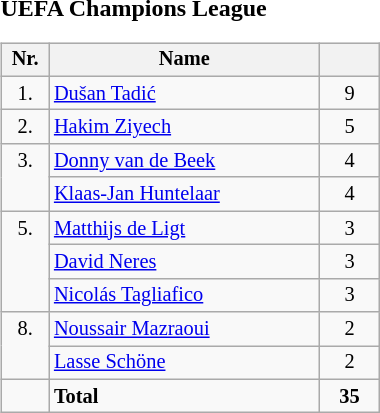<table width=45%>
<tr>
<td width=33% align=left valign=top><br><strong>UEFA Champions League</strong><table class="wikitable" style="width:45%; font-size:85%;">
<tr valign=top>
<th width=5% align=center>Nr.</th>
<th width=45% align=center>Name</th>
<th width=10% align=center></th>
</tr>
<tr valign=top>
<td rowspan=1 align=center>1.</td>
<td> <a href='#'>Dušan Tadić</a></td>
<td align=center>9</td>
</tr>
<tr valign=top>
<td rowspan=1 align=center>2.</td>
<td> <a href='#'>Hakim Ziyech</a></td>
<td align=center>5</td>
</tr>
<tr valign=top>
<td rowspan=2 align=center>3.</td>
<td> <a href='#'>Donny van de Beek</a></td>
<td align=center>4</td>
</tr>
<tr valign=top>
<td> <a href='#'>Klaas-Jan Huntelaar</a></td>
<td align=center>4</td>
</tr>
<tr valign=top>
<td rowspan=3 align=center>5.</td>
<td> <a href='#'>Matthijs de Ligt</a></td>
<td align=center>3</td>
</tr>
<tr valign=top>
<td> <a href='#'>David Neres</a></td>
<td align=center>3</td>
</tr>
<tr valign=top>
<td> <a href='#'>Nicolás Tagliafico</a></td>
<td align=center>3</td>
</tr>
<tr valign=top>
<td rowspan=2 align=center>8.</td>
<td> <a href='#'>Noussair Mazraoui</a></td>
<td align=center>2</td>
</tr>
<tr valign=top>
<td> <a href='#'>Lasse Schöne</a></td>
<td align=center>2</td>
</tr>
<tr valign=top>
<td align=center></td>
<td><strong>Total</strong></td>
<td align=center><strong>35</strong></td>
</tr>
</table>
</td>
</tr>
</table>
